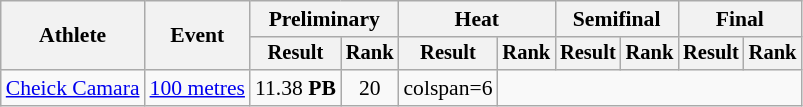<table class="wikitable" style="font-size:90%">
<tr>
<th rowspan="2">Athlete</th>
<th rowspan="2">Event</th>
<th colspan="2">Preliminary</th>
<th colspan="2">Heat</th>
<th colspan="2">Semifinal</th>
<th colspan="2">Final</th>
</tr>
<tr style="font-size:95%">
<th>Result</th>
<th>Rank</th>
<th>Result</th>
<th>Rank</th>
<th>Result</th>
<th>Rank</th>
<th>Result</th>
<th>Rank</th>
</tr>
<tr style=text-align:center>
<td style=text-align:left><a href='#'>Cheick Camara</a></td>
<td style=text-align:left><a href='#'>100 metres</a></td>
<td>11.38 <strong>PB</strong></td>
<td>20</td>
<td>colspan=6 </td>
</tr>
</table>
